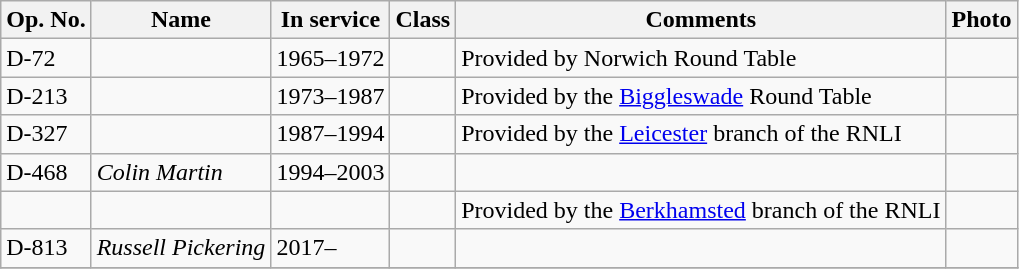<table class="wikitable">
<tr>
<th>Op. No.</th>
<th>Name</th>
<th>In service </th>
<th>Class</th>
<th>Comments</th>
<th>Photo</th>
</tr>
<tr>
<td>D-72</td>
<td></td>
<td>1965–1972</td>
<td></td>
<td>Provided by Norwich Round Table</td>
<td></td>
</tr>
<tr>
<td>D-213</td>
<td></td>
<td>1973–1987</td>
<td></td>
<td>Provided by the <a href='#'>Biggleswade</a> Round Table</td>
<td></td>
</tr>
<tr>
<td>D-327</td>
<td></td>
<td>1987–1994</td>
<td></td>
<td>Provided by the <a href='#'>Leicester</a> branch of the RNLI</td>
<td></td>
</tr>
<tr>
<td>D-468</td>
<td><em>Colin Martin</em></td>
<td>1994–2003</td>
<td></td>
<td></td>
<td></td>
</tr>
<tr>
<td></td>
<td></td>
<td></td>
<td></td>
<td>Provided by the <a href='#'>Berkhamsted</a> branch of the RNLI</td>
<td></td>
</tr>
<tr>
<td>D-813</td>
<td><em>Russell Pickering</em></td>
<td>2017–</td>
<td></td>
<td></td>
<td></td>
</tr>
<tr>
</tr>
</table>
